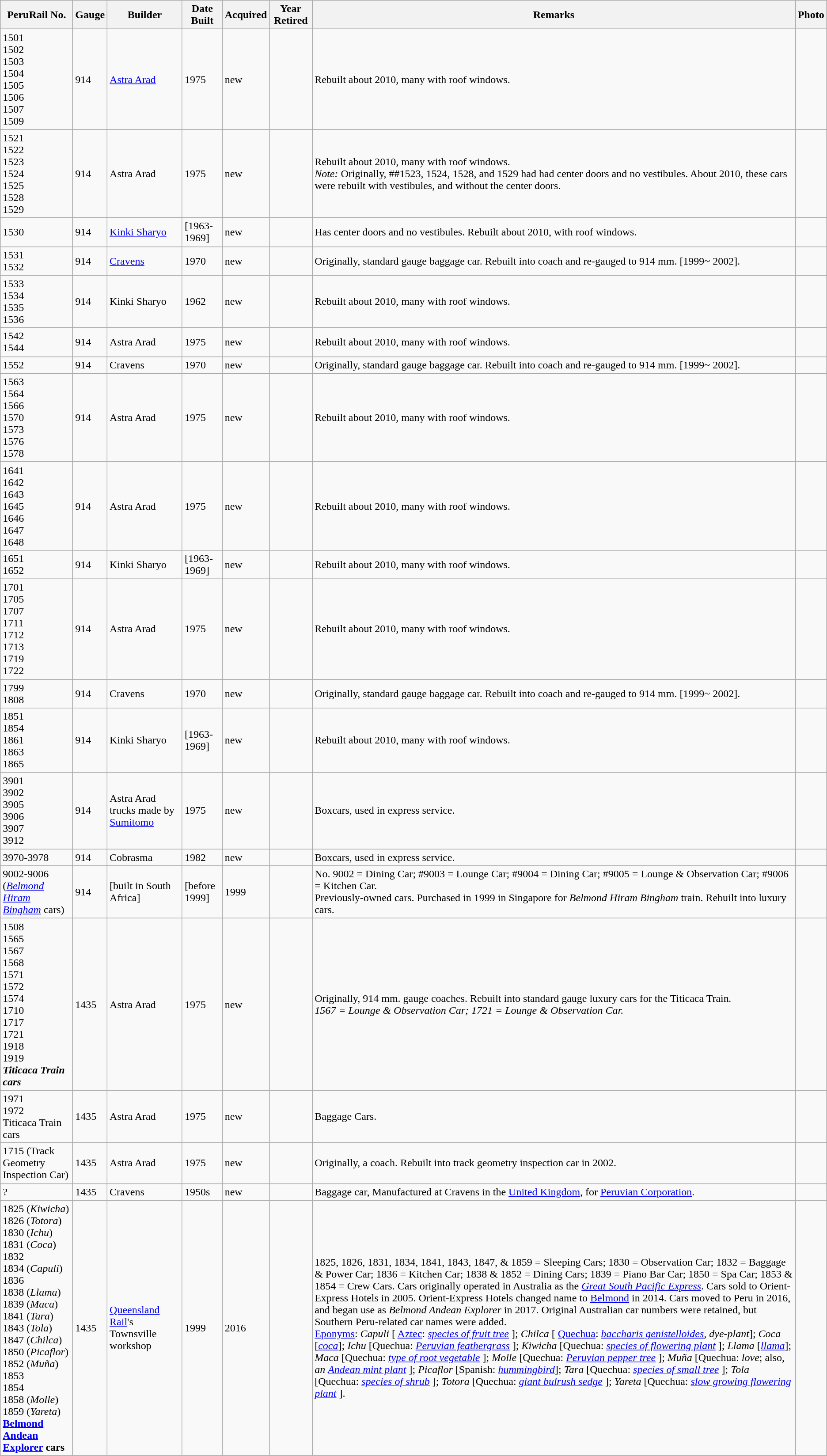<table class="wikitable">
<tr>
<th>PeruRail No.</th>
<th>Gauge</th>
<th>Builder</th>
<th>Date Built</th>
<th>Acquired</th>
<th>Year Retired</th>
<th>Remarks</th>
<th>Photo</th>
</tr>
<tr>
<td>1501<br>1502<br>1503<br>1504<br>1505<br>1506<br>1507<br>1509</td>
<td>914</td>
<td><a href='#'>Astra Arad</a></td>
<td>1975</td>
<td>new</td>
<td></td>
<td>Rebuilt about 2010, many with roof windows.</td>
<td></td>
</tr>
<tr>
<td>1521<br>1522<br>1523<br>1524<br>1525<br>1528<br>1529</td>
<td>914</td>
<td>Astra Arad</td>
<td>1975</td>
<td>new</td>
<td></td>
<td>Rebuilt about 2010, many with roof windows.<br><em>Note:</em> Originally, ##1523, 1524, 1528, and 1529 had had center doors and no vestibules.  About 2010, these cars were rebuilt with vestibules, and without the center doors.</td>
<td><br><br></td>
</tr>
<tr>
<td>1530</td>
<td>914</td>
<td><a href='#'>Kinki Sharyo</a></td>
<td>[1963-1969]</td>
<td>new</td>
<td></td>
<td>Has center doors and no vestibules.  Rebuilt about 2010, with roof windows.</td>
<td></td>
</tr>
<tr>
<td>1531<br>1532</td>
<td>914</td>
<td><a href='#'>Cravens</a></td>
<td>1970</td>
<td>new</td>
<td></td>
<td>Originally, standard gauge baggage car.  Rebuilt into coach and re-gauged to 914 mm. [1999~ 2002].</td>
<td></td>
</tr>
<tr>
<td>1533<br>1534<br>1535<br>1536</td>
<td>914</td>
<td>Kinki Sharyo</td>
<td>1962</td>
<td>new</td>
<td></td>
<td>Rebuilt about 2010, many with roof windows.</td>
<td><br></td>
</tr>
<tr>
<td>1542<br>1544</td>
<td>914</td>
<td>Astra Arad</td>
<td>1975</td>
<td>new</td>
<td></td>
<td>Rebuilt about 2010, many with roof windows.</td>
<td></td>
</tr>
<tr>
<td>1552</td>
<td>914</td>
<td>Cravens</td>
<td>1970</td>
<td>new</td>
<td></td>
<td>Originally, standard gauge baggage car.  Rebuilt into coach and re-gauged to 914 mm. [1999~ 2002].</td>
<td></td>
</tr>
<tr>
<td>1563<br>1564<br>1566<br>1570<br>1573<br>1576<br>1578</td>
<td>914</td>
<td>Astra Arad</td>
<td>1975</td>
<td>new</td>
<td></td>
<td>Rebuilt about 2010, many with roof windows.</td>
<td></td>
</tr>
<tr>
<td>1641<br>1642<br>1643<br>1645<br>1646<br>1647<br>1648</td>
<td>914</td>
<td>Astra Arad</td>
<td>1975</td>
<td>new</td>
<td></td>
<td>Rebuilt about 2010, many with roof windows.</td>
<td></td>
</tr>
<tr>
<td>1651<br>1652</td>
<td>914</td>
<td>Kinki Sharyo</td>
<td>[1963-1969]</td>
<td>new</td>
<td></td>
<td>Rebuilt about 2010, many with roof windows.</td>
<td></td>
</tr>
<tr>
<td>1701<br>1705<br>1707<br>1711<br>1712<br>1713<br>1719<br>1722</td>
<td>914</td>
<td>Astra Arad</td>
<td>1975</td>
<td>new</td>
<td></td>
<td>Rebuilt about 2010, many with roof windows.</td>
<td></td>
</tr>
<tr>
<td>1799<br>1808</td>
<td>914</td>
<td>Cravens</td>
<td>1970</td>
<td>new</td>
<td></td>
<td>Originally, standard gauge baggage car.  Rebuilt into coach and re-gauged to 914 mm. [1999~ 2002].</td>
<td></td>
</tr>
<tr>
<td>1851<br>1854<br>1861<br>1863<br>1865</td>
<td>914</td>
<td>Kinki Sharyo</td>
<td>[1963-1969]</td>
<td>new</td>
<td></td>
<td>Rebuilt about 2010, many with roof windows.</td>
<td></td>
</tr>
<tr>
<td>3901<br>3902<br>3905<br>3906<br>3907<br>3912</td>
<td>914</td>
<td>Astra Arad trucks made by <a href='#'>Sumitomo</a></td>
<td>1975</td>
<td>new</td>
<td></td>
<td>Boxcars, used in express service.</td>
<td></td>
</tr>
<tr>
<td>3970-3978</td>
<td>914</td>
<td>Cobrasma</td>
<td>1982</td>
<td>new</td>
<td></td>
<td>Boxcars, used in express service.</td>
<td></td>
</tr>
<tr>
<td>9002-9006 (<em><a href='#'>Belmond Hiram Bingham</a></em> cars)</td>
<td>914</td>
<td>[built in South Africa]</td>
<td>[before 1999]</td>
<td>1999</td>
<td></td>
<td>No. 9002 = Dining Car; #9003 = Lounge Car; #9004 = Dining Car; #9005 = Lounge & Observation Car; #9006 = Kitchen Car.<br>Previously-owned cars.  Purchased in 1999 in Singapore for <em>Belmond Hiram Bingham</em> train.  Rebuilt into luxury cars.</td>
<td></td>
</tr>
<tr>
<td>1508<br>1565<br>1567<br>1568<br>1571<br>1572<br>1574<br>1710<br>1717<br>1721<br>1918<br>1919<br><strong><em>Titicaca Train<em> cars<strong></td>
<td>1435</td>
<td>Astra Arad</td>
<td>1975</td>
<td>new</td>
<td></td>
<td>Originally, 914 mm. gauge coaches.  Rebuilt into standard gauge luxury cars for the </em>Titicaca Train<em>.<br>1567 = Lounge & Observation Car; 1721 = Lounge & Observation Car.</td>
<td></td>
</tr>
<tr>
<td>1971<br>1972<br></em></strong>Titicaca Train</em> cars</strong></td>
<td>1435</td>
<td>Astra Arad</td>
<td>1975</td>
<td>new</td>
<td></td>
<td>Baggage Cars.</td>
<td></td>
</tr>
<tr>
<td>1715 (Track Geometry Inspection Car)</td>
<td>1435</td>
<td>Astra Arad</td>
<td>1975</td>
<td>new</td>
<td></td>
<td>Originally, a coach.  Rebuilt into track geometry inspection car in 2002.</td>
<td></td>
</tr>
<tr>
<td>?</td>
<td>1435</td>
<td>Cravens</td>
<td>1950s</td>
<td>new</td>
<td></td>
<td>Baggage car, Manufactured at Cravens in the <a href='#'>United Kingdom</a>, for <a href='#'>Peruvian Corporation</a>.</td>
<td></td>
</tr>
<tr>
<td>1825 (<em>Kiwicha</em>)<br>1826 (<em>Totora</em>)<br>1830 (<em>Ichu</em>)<br>1831 (<em>Coca</em>)<br>1832<br>1834 (<em>Capuli</em>)<br>1836<br>1838 (<em>Llama</em>)<br>1839 (<em>Maca</em>)<br>1841 (<em>Tara</em>)<br>1843 (<em>Tola</em>)<br>1847 (<em>Chilca</em>)<br>1850 (<em>Picaflor</em>)<br>1852 (<em>Muña</em>)<br>1853<br>1854<br>1858 (<em>Molle</em>)<br>1859 (<em>Yareta</em>)<br><strong><a href='#'>Belmond Andean Explorer</a> cars</strong></td>
<td>1435</td>
<td><a href='#'>Queensland Rail</a>'s Townsville workshop</td>
<td>1999</td>
<td>2016</td>
<td></td>
<td>1825, 1826, 1831, 1834, 1841, 1843, 1847, & 1859 = Sleeping Cars; 1830 = Observation Car; 1832 = Baggage & Power Car; 1836 = Kitchen Car; 1838 & 1852 = Dining Cars; 1839 = Piano Bar Car; 1850 = Spa Car; 1853 & 1854 = Crew Cars.  Cars originally operated in Australia as the <em><a href='#'>Great South Pacific Express</a></em>.  Cars sold to Orient-Express Hotels in 2005.  Orient-Express Hotels changed name to <a href='#'>Belmond</a> in 2014. Cars moved to Peru in 2016, and began use as <em>Belmond Andean Explorer</em> in 2017.  Original Australian car numbers were retained, but Southern Peru-related car names were added.<br><a href='#'>Eponyms</a>: <em>Capuli</em> [ <a href='#'>Aztec</a>: <a href='#'><em>species of fruit tree</em></a> ]; <em>Chilca</em> [ <a href='#'>Quechua</a>: <em><a href='#'>baccharis genistelloides</a>, dye-plant</em>]; <em>Coca</em> [<em><a href='#'>coca</a></em>]; <em>Ichu</em> [Quechua: <a href='#'><em>Peruvian feathergrass</em></a> ]; <em>Kiwicha</em> [Quechua: <a href='#'><em>species of flowering plant</em></a> ]; <em>Llama</em> [<em><a href='#'>llama</a></em>]; <em>Maca</em> [Quechua: <a href='#'><em>type of root vegetable</em></a> ]; <em>Molle</em> [Quechua: <a href='#'><em>Peruvian pepper tree</em></a> ]; <em>Muña</em> [Quechua: <em>love</em>; also, <em>an</em> <a href='#'><em>Andean mint plant</em></a> ]; <em>Picaflor</em> [Spanish: <em><a href='#'>hummingbird</a></em>]; <em>Tara</em> [Quechua: <a href='#'><em>species of small tree</em></a> ]; <em>Tola</em> [Quechua: <a href='#'><em>species of shrub</em></a> ]; <em>Totora</em> [Quechua: <a href='#'><em>giant bulrush sedge</em></a> ]; <em>Yareta</em> [Quechua: <a href='#'><em>slow growing flowering plant</em></a> ].</td>
<td></td>
</tr>
</table>
